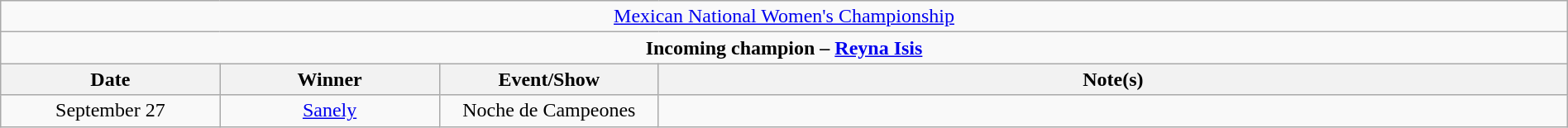<table class="wikitable" style="text-align:center; width:100%;">
<tr>
<td colspan="4" style="text-align: center;"><a href='#'>Mexican National Women's Championship</a></td>
</tr>
<tr>
<td colspan="4" style="text-align: center;"><strong>Incoming champion – <a href='#'>Reyna Isis</a></strong></td>
</tr>
<tr>
<th width=14%>Date</th>
<th width=14%>Winner</th>
<th width=14%>Event/Show</th>
<th width=58%>Note(s)</th>
</tr>
<tr>
<td>September 27</td>
<td><a href='#'>Sanely</a></td>
<td>Noche de Campeones</td>
<td></td>
</tr>
</table>
